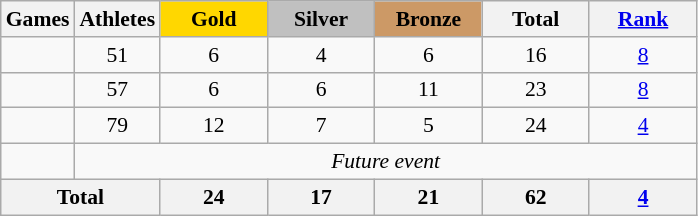<table class="wikitable sortable" style="text-align:center; font-size:90%;">
<tr>
<th>Games</th>
<th>Athletes</th>
<th style="background:gold; width:4.5em; font-weight:bold;">Gold</th>
<th style="background:silver; width:4.5em; font-weight:bold;">Silver</th>
<th style="background:#cc9966; width:4.5em; font-weight:bold;">Bronze</th>
<th style="width:4.5em; font-weight:bold;">Total</th>
<th style="width:4.5em; font-weight:bold;"><a href='#'>Rank</a></th>
</tr>
<tr>
<td align=left></td>
<td>51</td>
<td>6</td>
<td>4</td>
<td>6</td>
<td>16</td>
<td><a href='#'>8</a></td>
</tr>
<tr>
<td align=left></td>
<td>57</td>
<td>6</td>
<td>6</td>
<td>11</td>
<td>23</td>
<td><a href='#'>8</a></td>
</tr>
<tr>
<td align=left></td>
<td>79</td>
<td>12</td>
<td>7</td>
<td>5</td>
<td>24</td>
<td><a href='#'>4</a></td>
</tr>
<tr>
<td align=left></td>
<td colspan=6><em>Future event</em></td>
</tr>
<tr>
<th colspan=2>Total</th>
<th>24</th>
<th>17</th>
<th>21</th>
<th>62</th>
<th><a href='#'>4</a></th>
</tr>
</table>
